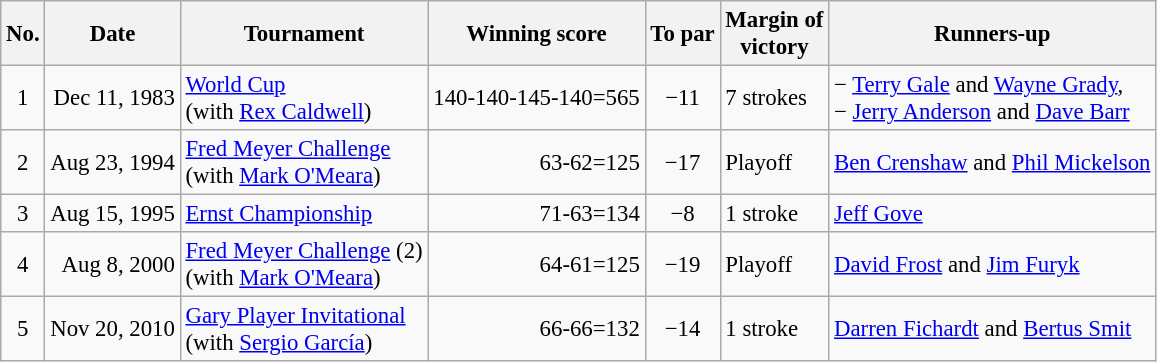<table class="wikitable" style="font-size:95%;">
<tr>
<th>No.</th>
<th>Date</th>
<th>Tournament</th>
<th>Winning score</th>
<th>To par</th>
<th>Margin of<br>victory</th>
<th>Runners-up</th>
</tr>
<tr>
<td align=center>1</td>
<td align=right>Dec 11, 1983</td>
<td><a href='#'>World Cup</a><br>(with  <a href='#'>Rex Caldwell</a>)</td>
<td align=right>140-140-145-140=565</td>
<td align=center>−11</td>
<td>7 strokes</td>
<td> − <a href='#'>Terry Gale</a> and <a href='#'>Wayne Grady</a>,<br> − <a href='#'>Jerry Anderson</a> and <a href='#'>Dave Barr</a></td>
</tr>
<tr>
<td align=center>2</td>
<td align=right>Aug 23, 1994</td>
<td><a href='#'>Fred Meyer Challenge</a><br>(with  <a href='#'>Mark O'Meara</a>)</td>
<td align=right>63-62=125</td>
<td align=center>−17</td>
<td>Playoff</td>
<td> <a href='#'>Ben Crenshaw</a> and  <a href='#'>Phil Mickelson</a></td>
</tr>
<tr>
<td align=center>3</td>
<td align=right>Aug 15, 1995</td>
<td><a href='#'>Ernst Championship</a></td>
<td align=right>71-63=134</td>
<td align=center>−8</td>
<td>1 stroke</td>
<td> <a href='#'>Jeff Gove</a></td>
</tr>
<tr>
<td align=center>4</td>
<td align=right>Aug 8, 2000</td>
<td><a href='#'>Fred Meyer Challenge</a> (2)<br>(with  <a href='#'>Mark O'Meara</a>)</td>
<td align=right>64-61=125</td>
<td align=center>−19</td>
<td>Playoff</td>
<td> <a href='#'>David Frost</a> and  <a href='#'>Jim Furyk</a></td>
</tr>
<tr>
<td align=center>5</td>
<td align=right>Nov 20, 2010</td>
<td><a href='#'>Gary Player Invitational</a><br>(with  <a href='#'>Sergio García</a>)</td>
<td align=right>66-66=132</td>
<td align=center>−14</td>
<td>1 stroke</td>
<td> <a href='#'>Darren Fichardt</a> and  <a href='#'>Bertus Smit</a></td>
</tr>
</table>
